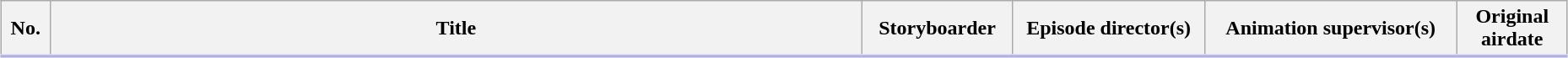<table class="wikitable" style="width:98%; margin:auto; background:#FFF;">
<tr style="border-bottom: 3px solid #CCF;">
<th style="width:2em;">No.</th>
<th>Title</th>
<th style="width:7em;">Storyboarder </th>
<th style="width:9em;">Episode director(s)</th>
<th style="width:12em;">Animation supervisor(s) </th>
<th style="width:5em;">Original airdate</th>
</tr>
<tr>
</tr>
</table>
